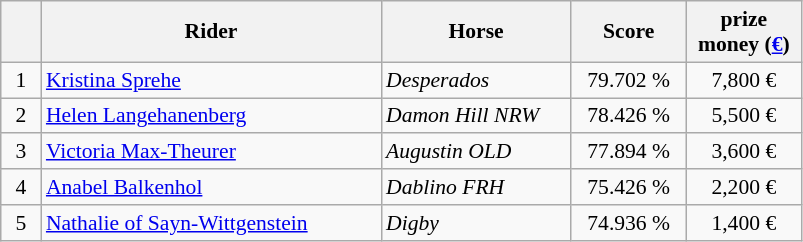<table class="wikitable" style="font-size: 90%">
<tr>
<th width=20></th>
<th width=220>Rider</th>
<th width=120>Horse</th>
<th width=70>Score</th>
<th width=70>prize<br>money (<a href='#'>€</a>)</th>
</tr>
<tr>
<td align=center>1</td>
<td> <a href='#'>Kristina Sprehe</a></td>
<td><em>Desperados</em></td>
<td align=center>79.702 %</td>
<td align=center>7,800 €</td>
</tr>
<tr>
<td align=center>2</td>
<td> <a href='#'>Helen Langehanenberg</a></td>
<td><em>Damon Hill NRW</em></td>
<td align=center>78.426 %</td>
<td align=center>5,500 €</td>
</tr>
<tr>
<td align=center>3</td>
<td> <a href='#'>Victoria Max-Theurer</a></td>
<td><em>Augustin OLD</em></td>
<td align=center>77.894 %</td>
<td align=center>3,600 €</td>
</tr>
<tr>
<td align=center>4</td>
<td> <a href='#'>Anabel Balkenhol</a></td>
<td><em>Dablino FRH</em></td>
<td align=center>75.426 %</td>
<td align=center>2,200 €</td>
</tr>
<tr>
<td align=center>5</td>
<td> <a href='#'>Nathalie of Sayn-Wittgenstein</a></td>
<td><em>Digby</em></td>
<td align=center>74.936 %</td>
<td align=center>1,400 €</td>
</tr>
</table>
